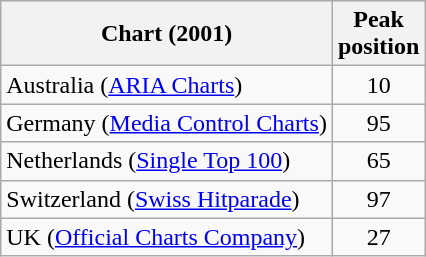<table class="wikitable">
<tr>
<th>Chart (2001)</th>
<th>Peak<br>position</th>
</tr>
<tr>
<td>Australia (<a href='#'>ARIA Charts</a>)</td>
<td align=center>10</td>
</tr>
<tr>
<td>Germany (<a href='#'>Media Control Charts</a>)</td>
<td align=center>95</td>
</tr>
<tr>
<td>Netherlands (<a href='#'>Single Top 100</a>)</td>
<td align=center>65</td>
</tr>
<tr>
<td>Switzerland (<a href='#'>Swiss Hitparade</a>)</td>
<td align=center>97</td>
</tr>
<tr>
<td>UK (<a href='#'>Official Charts Company</a>)</td>
<td align=center>27</td>
</tr>
</table>
